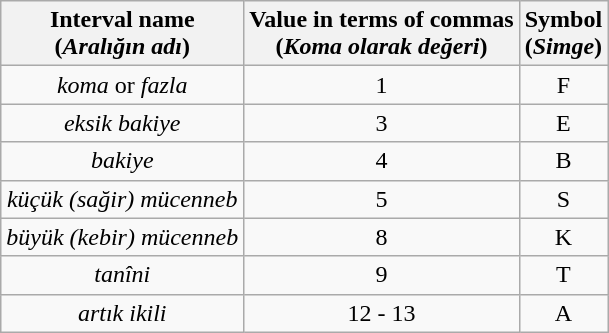<table class="wikitable" style="text-align:center">
<tr>
<th>Interval name<br>(<em>Aralığın adı</em>)</th>
<th>Value in terms of commas<br>(<em>Koma olarak değeri</em>)</th>
<th>Symbol<br>(<em>Simge</em>)</th>
</tr>
<tr>
<td><em>koma</em> or <em>fazla</em></td>
<td>1</td>
<td>F</td>
</tr>
<tr>
<td><em>eksik bakiye</em></td>
<td>3</td>
<td>E</td>
</tr>
<tr>
<td><em>bakiye</em></td>
<td>4</td>
<td>B</td>
</tr>
<tr>
<td><em>küçük (sağir) mücenneb</em></td>
<td>5</td>
<td>S</td>
</tr>
<tr>
<td><em>büyük (kebir) mücenneb</em></td>
<td>8</td>
<td>K</td>
</tr>
<tr>
<td><em>tanîni</em></td>
<td>9</td>
<td>T</td>
</tr>
<tr>
<td><em>artık ikili</em></td>
<td>12 - 13</td>
<td>A</td>
</tr>
</table>
